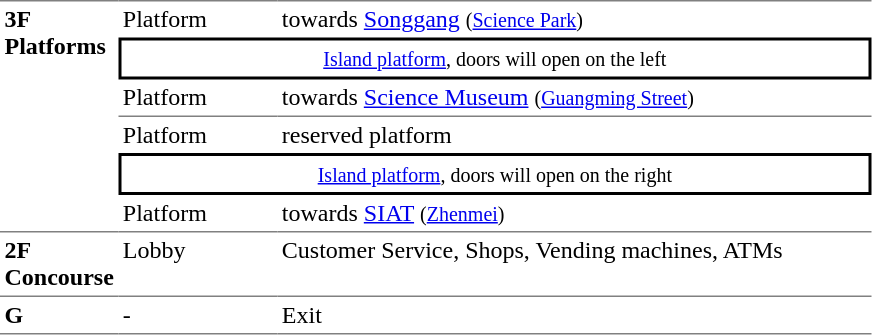<table table border=0 cellspacing=0 cellpadding=3>
<tr>
<td style="border-top:solid 1px gray;" rowspan="6" valign=top><strong>3F<br>Platforms</strong></td>
<td style="border-top:solid 1px gray;">Platform</td>
<td style="border-top:solid 1px gray;">  towards <a href='#'>Songgang</a> <small>(<a href='#'>Science Park</a>)</small></td>
</tr>
<tr>
<td style="border-right:solid 2px black;border-left:solid 2px black;border-top:solid 2px black;border-bottom:solid 2px black;text-align:center;" colspan=2><small><a href='#'>Island platform</a>, doors will open on the left</small></td>
</tr>
<tr>
<td style="border-bottom:solid 1px gray;">Platform</td>
<td style="border-bottom:solid 1px gray;">  towards <a href='#'>Science Museum</a> <small>(<a href='#'>Guangming Street</a>)</small> </td>
</tr>
<tr>
<td>Platform</td>
<td>  reserved platform</td>
</tr>
<tr>
<td style="border-right:solid 2px black;border-left:solid 2px black;border-top:solid 2px black;border-bottom:solid 2px black;text-align:center;" colspan=2><small><a href='#'>Island platform</a>, doors will open on the right</small></td>
</tr>
<tr>
<td>Platform</td>
<td>  towards <a href='#'>SIAT</a> <small>(<a href='#'>Zhenmei</a>)</small> </td>
</tr>
<tr>
<td style="border-bottom:solid 1px gray; border-top:solid 1px gray;" valign=top width=50><strong>2F<br>Concourse</strong></td>
<td style="border-bottom:solid 1px gray; border-top:solid 1px gray;" valign=top width=100>Lobby</td>
<td style="border-bottom:solid 1px gray; border-top:solid 1px gray;" valign=top width=390>Customer Service, Shops, Vending machines, ATMs</td>
</tr>
<tr>
<td style="border-bottom:solid 1px gray;" width=50 valign=top><strong>G</strong></td>
<td style="border-bottom:solid 1px gray;" width=100 valign=top>-</td>
<td style="border-bottom:solid 1px gray;" width=390 valign=top>Exit</td>
</tr>
</table>
